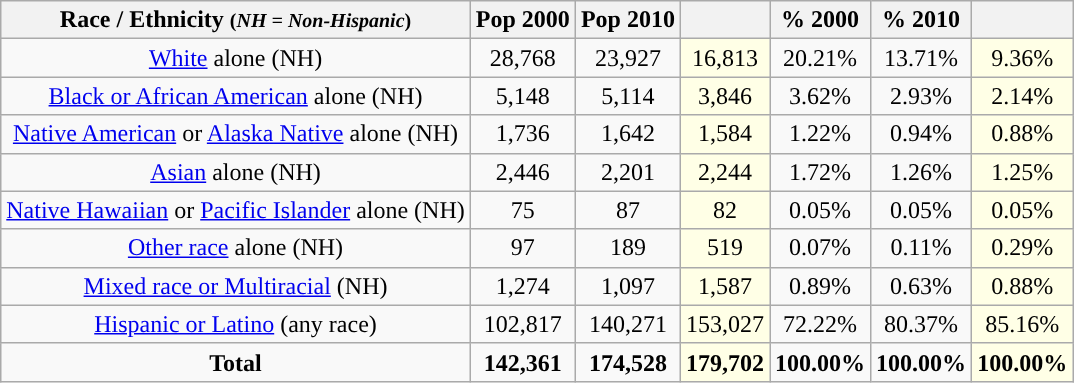<table class="wikitable" style="text-align:center;">
<tr>
<th>Race / Ethnicity <small>(<em>NH = Non-Hispanic</em>)</small></th>
<th>Pop 2000</th>
<th>Pop 2010</th>
<th></th>
<th>% 2000</th>
<th>% 2010</th>
<th></th>
</tr>
<tr>
<td><a href='#'>White</a> alone (NH)</td>
<td>28,768</td>
<td>23,927</td>
<td style='background: #ffffe6;'>16,813</td>
<td>20.21%</td>
<td>13.71%</td>
<td style='background: #ffffe6;'>9.36%</td>
</tr>
<tr>
<td><a href='#'>Black or African American</a> alone (NH)</td>
<td>5,148</td>
<td>5,114</td>
<td style='background: #ffffe6;'>3,846</td>
<td>3.62%</td>
<td>2.93%</td>
<td style='background: #ffffe6;'>2.14%</td>
</tr>
<tr>
<td><a href='#'>Native American</a> or <a href='#'>Alaska Native</a> alone (NH)</td>
<td>1,736</td>
<td>1,642</td>
<td style='background: #ffffe6;'>1,584</td>
<td>1.22%</td>
<td>0.94%</td>
<td style='background: #ffffe6;'>0.88%</td>
</tr>
<tr>
<td><a href='#'>Asian</a> alone (NH)</td>
<td>2,446</td>
<td>2,201</td>
<td style='background: #ffffe6;'>2,244</td>
<td>1.72%</td>
<td>1.26%</td>
<td style='background: #ffffe6;'>1.25%</td>
</tr>
<tr>
<td><a href='#'>Native Hawaiian</a> or <a href='#'>Pacific Islander</a> alone (NH)</td>
<td>75</td>
<td>87</td>
<td style='background: #ffffe6;'>82</td>
<td>0.05%</td>
<td>0.05%</td>
<td style='background: #ffffe6;'>0.05%</td>
</tr>
<tr>
<td><a href='#'>Other race</a> alone (NH)</td>
<td>97</td>
<td>189</td>
<td style='background: #ffffe6;'>519</td>
<td>0.07%</td>
<td>0.11%</td>
<td style='background: #ffffe6;'>0.29%</td>
</tr>
<tr>
<td><a href='#'>Mixed race or Multiracial</a> (NH)</td>
<td>1,274</td>
<td>1,097</td>
<td style='background: #ffffe6;'>1,587</td>
<td>0.89%</td>
<td>0.63%</td>
<td style='background: #ffffe6;'>0.88%</td>
</tr>
<tr>
<td><a href='#'>Hispanic or Latino</a> (any race)</td>
<td>102,817</td>
<td>140,271</td>
<td style='background: #ffffe6;'>153,027</td>
<td>72.22%</td>
<td>80.37%</td>
<td style='background: #ffffe6;'>85.16%</td>
</tr>
<tr>
<td><strong>Total</strong></td>
<td><strong>142,361</strong></td>
<td><strong>174,528</strong></td>
<td style='background: #ffffe6;'><strong>179,702</strong></td>
<td><strong>100.00%</strong></td>
<td><strong>100.00%</strong></td>
<td style='background: #ffffe6;'><strong>100.00%</strong></td>
</tr>
</table>
